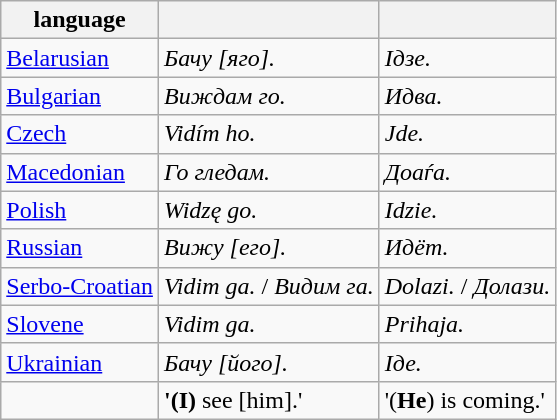<table class="wikitable">
<tr>
<th>language</th>
<th></th>
<th></th>
</tr>
<tr>
<td><a href='#'>Belarusian</a></td>
<td><em>Бачу [яго].</em></td>
<td><em>Ідзе.</em></td>
</tr>
<tr>
<td><a href='#'>Bulgarian</a></td>
<td><em>Виждам го.</em></td>
<td><em>Идва.</em></td>
</tr>
<tr>
<td><a href='#'>Czech</a></td>
<td><em>Vidím ho.</em></td>
<td><em>Jde.</em></td>
</tr>
<tr>
<td><a href='#'>Macedonian</a></td>
<td><em>Го гледам.</em></td>
<td><em>Доаѓа.</em></td>
</tr>
<tr>
<td><a href='#'>Polish</a></td>
<td><em>Widzę go.</em></td>
<td><em>Idzie.</em></td>
</tr>
<tr>
<td><a href='#'>Russian</a></td>
<td><em>Вижу [его].</em></td>
<td><em>Идёт.</em></td>
</tr>
<tr>
<td><a href='#'>Serbo-Croatian</a></td>
<td><em>Vidim ga.</em> / <em>Видим га.</em></td>
<td><em>Dolazi.</em> / <em>Долази.</em></td>
</tr>
<tr>
<td><a href='#'>Slovene</a></td>
<td><em>Vidim ga.</em></td>
<td><em>Prihaja.</em></td>
</tr>
<tr>
<td><a href='#'>Ukrainian</a></td>
<td><em>Бачу [його].</em></td>
<td><em>Іде.</em></td>
</tr>
<tr>
<td></td>
<td><strong>'(I)</strong> see [him].'</td>
<td>'(<strong>He</strong>) is coming.'</td>
</tr>
</table>
